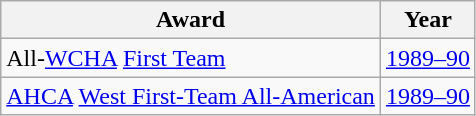<table class="wikitable">
<tr>
<th>Award</th>
<th>Year</th>
</tr>
<tr>
<td>All-<a href='#'>WCHA</a> <a href='#'>First Team</a></td>
<td><a href='#'>1989–90</a></td>
</tr>
<tr>
<td><a href='#'>AHCA</a> <a href='#'>West First-Team All-American</a></td>
<td><a href='#'>1989–90</a></td>
</tr>
</table>
